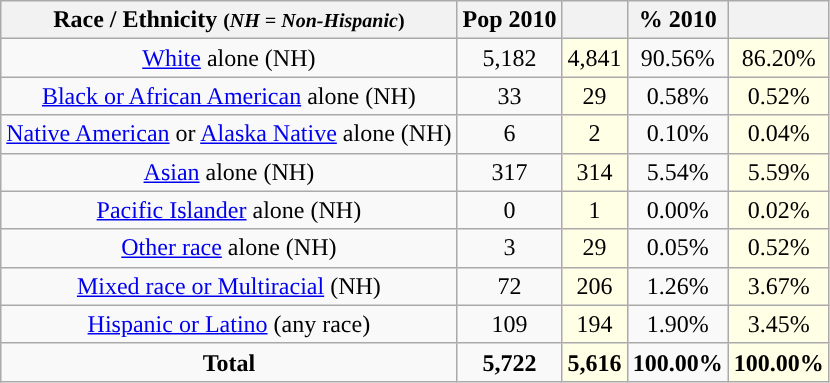<table class="wikitable" style="text-align:center;">
<tr>
<th>Race / Ethnicity <small>(<em>NH = Non-Hispanic</em>)</small></th>
<th>Pop 2010</th>
<th></th>
<th>% 2010</th>
<th></th>
</tr>
<tr>
<td><a href='#'>White</a> alone (NH)</td>
<td>5,182</td>
<td style='background: #ffffe6;'>4,841</td>
<td>90.56%</td>
<td style='background: #ffffe6;'>86.20%</td>
</tr>
<tr>
<td><a href='#'>Black or African American</a> alone (NH)</td>
<td>33</td>
<td style='background: #ffffe6;'>29</td>
<td>0.58%</td>
<td style='background: #ffffe6;'>0.52%</td>
</tr>
<tr>
<td><a href='#'>Native American</a> or <a href='#'>Alaska Native</a> alone (NH)</td>
<td>6</td>
<td style='background: #ffffe6;'>2</td>
<td>0.10%</td>
<td style='background: #ffffe6;'>0.04%</td>
</tr>
<tr>
<td><a href='#'>Asian</a> alone (NH)</td>
<td>317</td>
<td style='background: #ffffe6;'>314</td>
<td>5.54%</td>
<td style='background: #ffffe6;'>5.59%</td>
</tr>
<tr>
<td><a href='#'>Pacific Islander</a> alone (NH)</td>
<td>0</td>
<td style='background: #ffffe6;'>1</td>
<td>0.00%</td>
<td style='background: #ffffe6;'>0.02%</td>
</tr>
<tr>
<td><a href='#'>Other race</a> alone (NH)</td>
<td>3</td>
<td style='background: #ffffe6;'>29</td>
<td>0.05%</td>
<td style='background: #ffffe6;'>0.52%</td>
</tr>
<tr>
<td><a href='#'>Mixed race or Multiracial</a> (NH)</td>
<td>72</td>
<td style='background: #ffffe6;'>206</td>
<td>1.26%</td>
<td style='background: #ffffe6;'>3.67%</td>
</tr>
<tr>
<td><a href='#'>Hispanic or Latino</a> (any race)</td>
<td>109</td>
<td style='background: #ffffe6;'>194</td>
<td>1.90%</td>
<td style='background: #ffffe6;'>3.45%</td>
</tr>
<tr>
<td><strong>Total</strong></td>
<td><strong>5,722</strong></td>
<td style='background: #ffffe6;'><strong>5,616</strong></td>
<td><strong>100.00%</strong></td>
<td style='background: #ffffe6;'><strong>100.00%</strong></td>
</tr>
</table>
